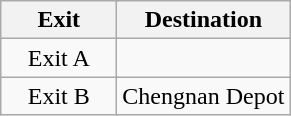<table class="wikitable">
<tr>
<th style="width:70px" colspan="2">Exit</th>
<th>Destination</th>
</tr>
<tr>
<td align="center" colspan="2">Exit A</td>
<td></td>
</tr>
<tr>
<td align="center" colspan="2">Exit B</td>
<td>Chengnan Depot</td>
</tr>
</table>
